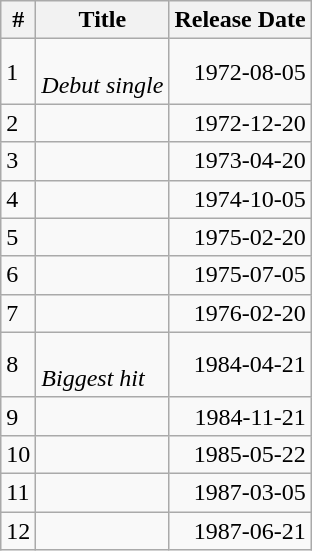<table class="wikitable">
<tr>
<th>#</th>
<th>Title</th>
<th>Release Date</th>
</tr>
<tr>
<td>1</td>
<td align="left"><br><em>Debut single</em></td>
<td align="right">1972-08-05</td>
</tr>
<tr>
<td>2</td>
<td align="left"></td>
<td align="right">1972-12-20</td>
</tr>
<tr>
<td>3</td>
<td align="left"></td>
<td align="right">1973-04-20</td>
</tr>
<tr>
<td>4</td>
<td align="left"></td>
<td align="right">1974-10-05</td>
</tr>
<tr>
<td>5</td>
<td align="left"></td>
<td align="right">1975-02-20</td>
</tr>
<tr>
<td>6</td>
<td align="left"></td>
<td align="right">1975-07-05</td>
</tr>
<tr>
<td>7</td>
<td align="left"></td>
<td align="right">1976-02-20</td>
</tr>
<tr>
<td>8</td>
<td align="left"><br><em>Biggest hit</em></td>
<td align="right">1984-04-21</td>
</tr>
<tr>
<td>9</td>
<td align="left"><br></td>
<td align="right">1984-11-21</td>
</tr>
<tr>
<td>10</td>
<td align="left"></td>
<td align="right">1985-05-22</td>
</tr>
<tr>
<td>11</td>
<td align="left"></td>
<td align="right">1987-03-05</td>
</tr>
<tr>
<td>12</td>
<td align="left"></td>
<td align="right">1987-06-21</td>
</tr>
</table>
